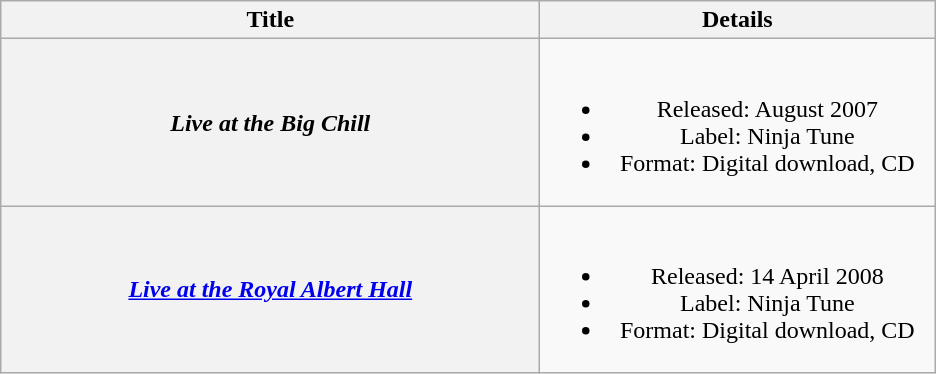<table class="wikitable plainrowheaders" style="text-align:center;">
<tr>
<th scope="col" style="width:22em;">Title</th>
<th scope="col" style="width:16em;">Details</th>
</tr>
<tr>
<th scope="row"><em>Live at the Big Chill</em></th>
<td><br><ul><li>Released: August 2007</li><li>Label: Ninja Tune</li><li>Format: Digital download, CD</li></ul></td>
</tr>
<tr>
<th scope="row"><em><a href='#'>Live at the Royal Albert Hall</a></em></th>
<td><br><ul><li>Released: 14 April 2008</li><li>Label: Ninja Tune</li><li>Format: Digital download, CD</li></ul></td>
</tr>
</table>
